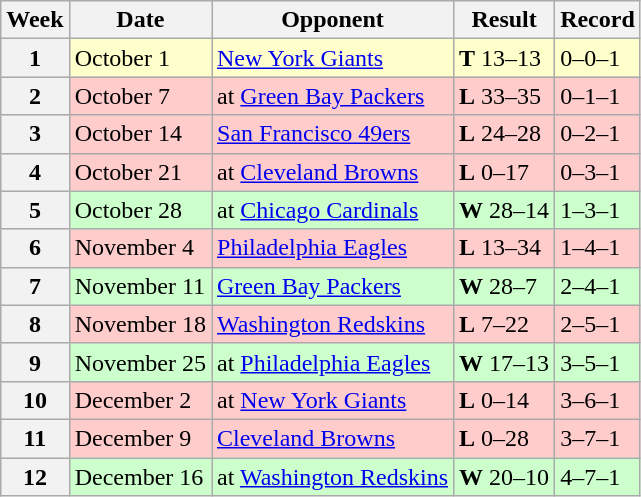<table class="wikitable">
<tr>
<th>Week</th>
<th>Date</th>
<th>Opponent</th>
<th>Result</th>
<th>Record</th>
</tr>
<tr style="background:#ffc">
<th>1</th>
<td>October 1</td>
<td><a href='#'>New York Giants</a></td>
<td><strong>T</strong> 13–13</td>
<td>0–0–1</td>
</tr>
<tr style="background:#fcc">
<th>2</th>
<td>October 7</td>
<td>at <a href='#'>Green Bay Packers</a></td>
<td><strong>L</strong> 33–35</td>
<td>0–1–1</td>
</tr>
<tr style="background:#fcc">
<th>3</th>
<td>October 14</td>
<td><a href='#'>San Francisco 49ers</a></td>
<td><strong>L</strong> 24–28</td>
<td>0–2–1</td>
</tr>
<tr style="background:#fcc">
<th>4</th>
<td>October 21</td>
<td>at <a href='#'>Cleveland Browns</a></td>
<td><strong>L</strong> 0–17</td>
<td>0–3–1</td>
</tr>
<tr style="background:#cfc">
<th>5</th>
<td>October 28</td>
<td>at <a href='#'>Chicago Cardinals</a></td>
<td><strong>W</strong> 28–14</td>
<td>1–3–1</td>
</tr>
<tr style="background:#fcc">
<th>6</th>
<td>November 4</td>
<td><a href='#'>Philadelphia Eagles</a></td>
<td><strong>L</strong> 13–34</td>
<td>1–4–1</td>
</tr>
<tr style="background:#cfc">
<th>7</th>
<td>November 11</td>
<td><a href='#'>Green Bay Packers</a></td>
<td><strong>W</strong> 28–7</td>
<td>2–4–1</td>
</tr>
<tr style="background:#fcc">
<th>8</th>
<td>November 18</td>
<td><a href='#'>Washington Redskins</a></td>
<td><strong>L</strong> 7–22</td>
<td>2–5–1</td>
</tr>
<tr style="background:#cfc">
<th>9</th>
<td>November 25</td>
<td>at <a href='#'>Philadelphia Eagles</a></td>
<td><strong>W</strong> 17–13</td>
<td>3–5–1</td>
</tr>
<tr style="background:#fcc">
<th>10</th>
<td>December 2</td>
<td>at <a href='#'>New York Giants</a></td>
<td><strong>L</strong> 0–14</td>
<td>3–6–1</td>
</tr>
<tr style="background:#fcc">
<th>11</th>
<td>December 9</td>
<td><a href='#'>Cleveland Browns</a></td>
<td><strong>L</strong> 0–28</td>
<td>3–7–1</td>
</tr>
<tr style="background:#cfc">
<th>12</th>
<td>December 16</td>
<td>at <a href='#'>Washington Redskins</a></td>
<td><strong>W</strong> 20–10</td>
<td>4–7–1</td>
</tr>
</table>
